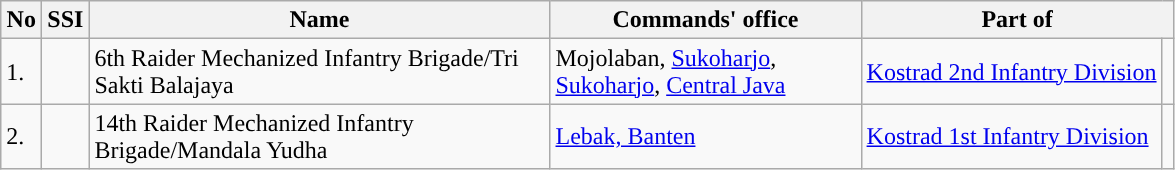<table class="wikitable">
<tr cccccc>
<th width="20">No</th>
<th>SSI</th>
<th width="300">Name</th>
<th width="200">Commands' office</th>
<th colspan="2" width="200">Part of</th>
</tr>
<tr>
<td>1.</td>
<td></td>
<td>6th Raider Mechanized Infantry Brigade/Tri Sakti Balajaya</td>
<td>Mojolaban, <a href='#'>Sukoharjo</a>, <a href='#'>Sukoharjo</a>, <a href='#'>Central Java</a></td>
<td><a href='#'>Kostrad 2nd Infantry Division</a></td>
<td></td>
</tr>
<tr>
<td>2.</td>
<td></td>
<td>14th Raider Mechanized Infantry Brigade/Mandala Yudha</td>
<td><a href='#'>Lebak, Banten</a></td>
<td><a href='#'>Kostrad 1st Infantry Division</a></td>
<td></td>
</tr>
</table>
